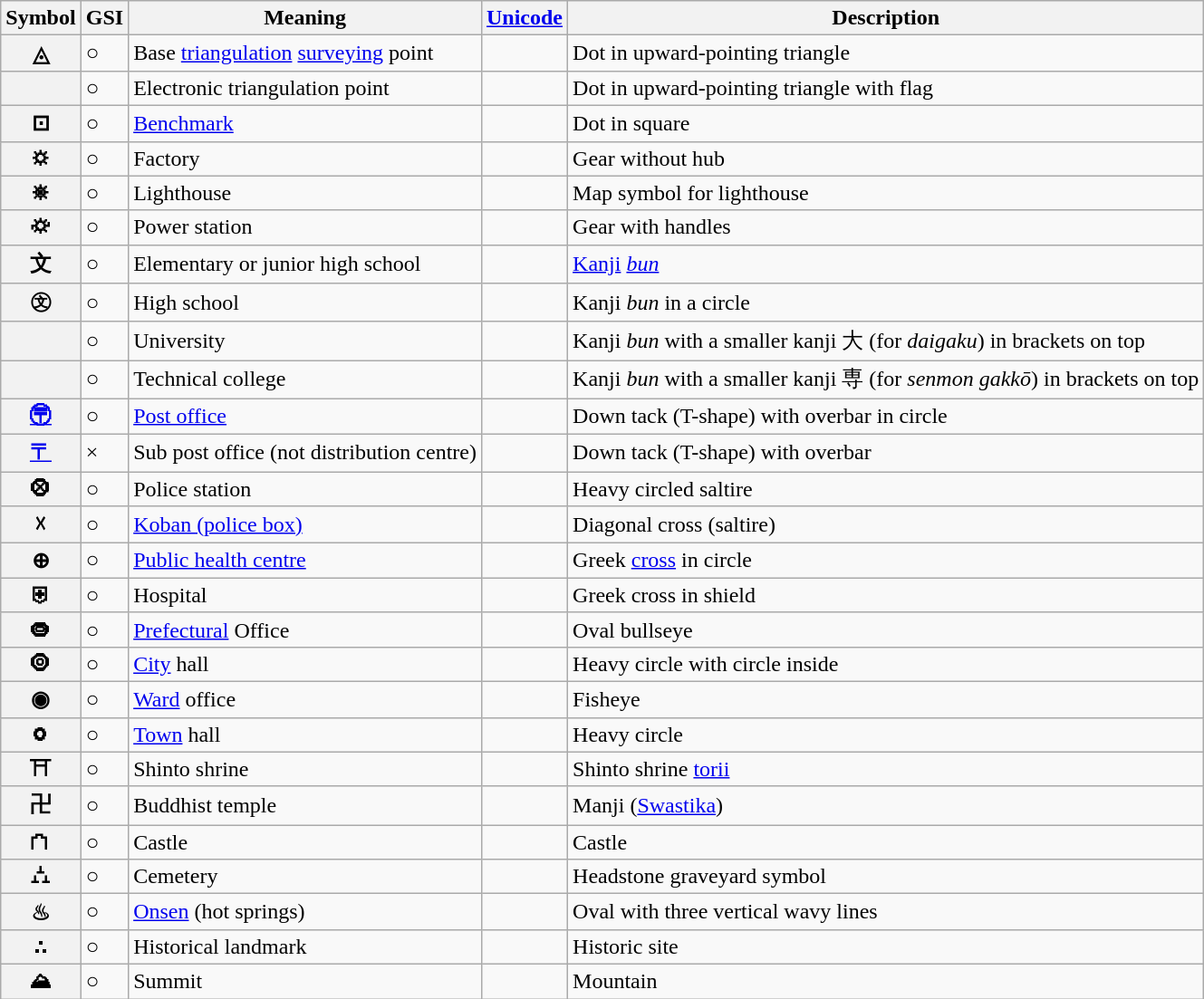<table class="wikitable" |>
<tr>
<th>Symbol</th>
<th>GSI</th>
<th>Meaning</th>
<th><a href='#'>Unicode</a></th>
<th>Description</th>
</tr>
<tr>
<th><span>◬</span></th>
<td>○</td>
<td>Base <a href='#'>triangulation</a> <a href='#'>surveying</a> point</td>
<td></td>
<td>Dot in upward-pointing triangle</td>
</tr>
<tr>
<th></th>
<td>○</td>
<td>Electronic triangulation point</td>
<td></td>
<td>Dot in upward-pointing triangle with flag</td>
</tr>
<tr>
<th><span>⊡</span></th>
<td>○</td>
<td><a href='#'>Benchmark</a></td>
<td></td>
<td>Dot in square</td>
</tr>
<tr>
<th><span>⛭</span></th>
<td>○</td>
<td>Factory</td>
<td></td>
<td>Gear without hub</td>
</tr>
<tr>
<th><span>⛯</span></th>
<td>○</td>
<td>Lighthouse</td>
<td></td>
<td>Map symbol for lighthouse</td>
</tr>
<tr>
<th><span>⛮</span></th>
<td>○</td>
<td>Power station</td>
<td></td>
<td>Gear with handles</td>
</tr>
<tr>
<th><span>文</span></th>
<td>○</td>
<td>Elementary or junior high school</td>
<td></td>
<td><a href='#'>Kanji</a> <em><a href='#'>bun</a></em></td>
</tr>
<tr>
<th><span>㉆</span></th>
<td>○</td>
<td>High school</td>
<td></td>
<td>Kanji <em>bun</em> in a circle</td>
</tr>
<tr>
<th></th>
<td>○</td>
<td>University</td>
<td></td>
<td>Kanji <em>bun</em> with a smaller kanji 大 (for <em>daigaku</em>) in brackets on top</td>
</tr>
<tr>
<th></th>
<td>○</td>
<td>Technical college</td>
<td></td>
<td>Kanji <em>bun</em> with a smaller kanji 専 (for <em>senmon gakkō</em>) in brackets on top</td>
</tr>
<tr>
<th><a href='#'><span>〶</span></a></th>
<td>○</td>
<td><a href='#'>Post office</a></td>
<td></td>
<td>Down tack (T-shape) with overbar in circle</td>
</tr>
<tr>
<th><a href='#'><span>〒</span></a></th>
<td>×</td>
<td>Sub post office (not distribution centre)</td>
<td></td>
<td>Down tack (T-shape) with overbar</td>
</tr>
<tr>
<th><span>⭙</span></th>
<td>○</td>
<td>Police station</td>
<td></td>
<td>Heavy circled saltire</td>
</tr>
<tr>
<th><span>☓</span></th>
<td>○</td>
<td><a href='#'>Koban (police box)</a></td>
<td></td>
<td>Diagonal cross (saltire)</td>
</tr>
<tr>
<th><span>⊕</span></th>
<td>○</td>
<td><a href='#'>Public health centre</a></td>
<td></td>
<td>Greek <a href='#'>cross</a> in circle</td>
</tr>
<tr>
<th><span>⛨</span></th>
<td>○</td>
<td>Hospital</td>
<td></td>
<td>Greek cross in shield</td>
</tr>
<tr>
<th><span>⭖</span></th>
<td>○</td>
<td><a href='#'>Prefectural</a> Office</td>
<td></td>
<td>Oval bullseye</td>
</tr>
<tr>
<th><span>⭗</span></th>
<td>○</td>
<td><a href='#'>City</a> hall</td>
<td></td>
<td>Heavy circle with circle inside</td>
</tr>
<tr>
<th><span>◉</span></th>
<td>○</td>
<td><a href='#'>Ward</a> office</td>
<td></td>
<td>Fisheye</td>
</tr>
<tr>
<th><span>⭘</span></th>
<td>○</td>
<td><a href='#'>Town</a> hall</td>
<td></td>
<td>Heavy circle</td>
</tr>
<tr>
<th><span>⛩</span></th>
<td>○</td>
<td>Shinto shrine</td>
<td></td>
<td>Shinto shrine <a href='#'>torii</a></td>
</tr>
<tr>
<th><span>卍</span></th>
<td>○</td>
<td>Buddhist temple</td>
<td></td>
<td>Manji (<a href='#'>Swastika</a>)</td>
</tr>
<tr>
<th><span>⛫</span></th>
<td>○</td>
<td>Castle</td>
<td></td>
<td>Castle</td>
</tr>
<tr>
<th><span>⛼</span></th>
<td>○</td>
<td>Cemetery</td>
<td></td>
<td>Headstone graveyard symbol</td>
</tr>
<tr>
<th><span>♨</span></th>
<td>○</td>
<td><a href='#'>Onsen</a> (hot springs)</td>
<td></td>
<td>Oval with three vertical wavy lines</td>
</tr>
<tr>
<th><span>⛬</span></th>
<td>○</td>
<td>Historical landmark</td>
<td></td>
<td>Historic site</td>
</tr>
<tr>
<th><span>⛰</span></th>
<td>○</td>
<td>Summit</td>
<td></td>
<td>Mountain</td>
</tr>
</table>
